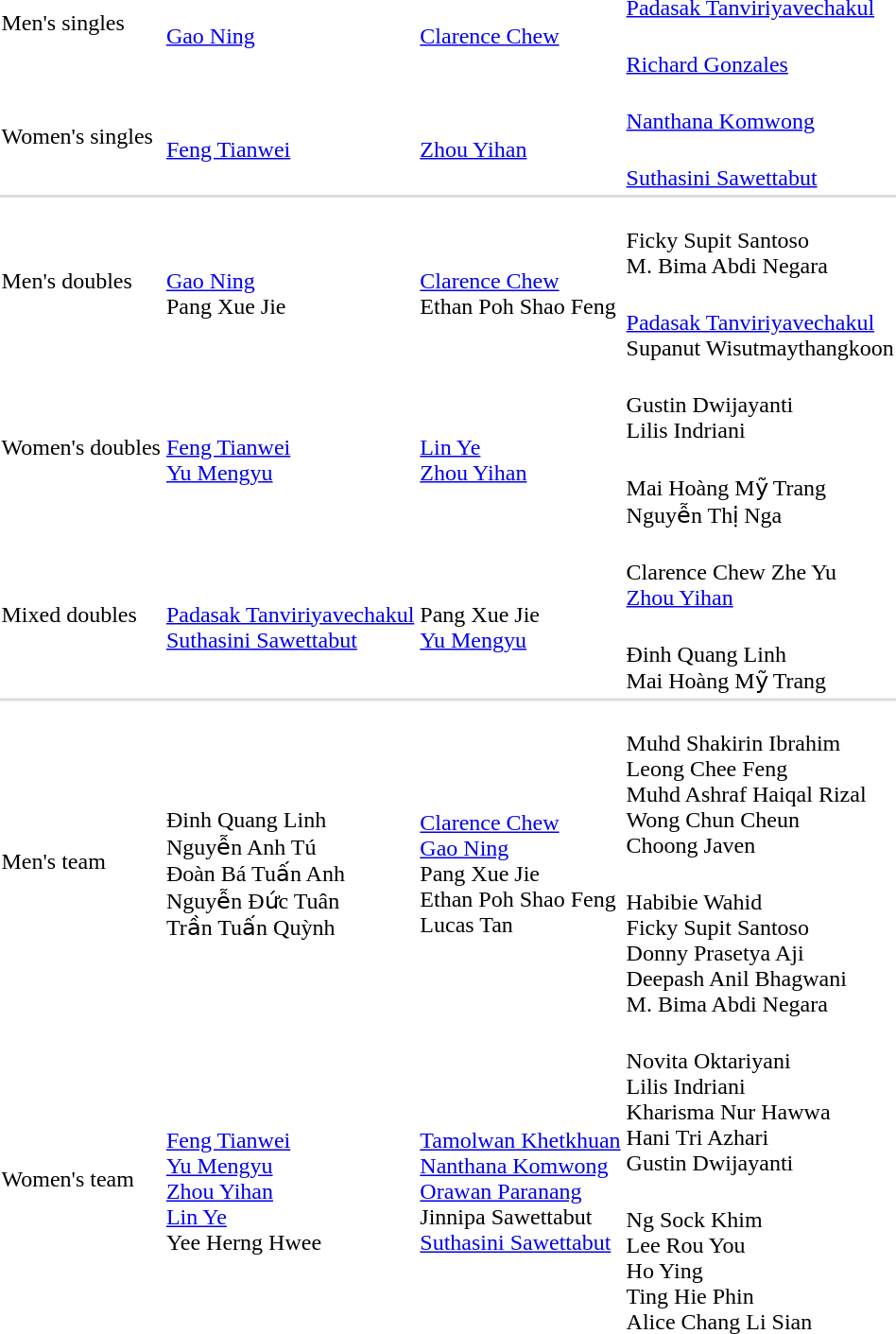<table>
<tr>
<td rowspan=2>Men's singles<br></td>
<td rowspan=2> <br> <a href='#'>Gao Ning</a></td>
<td rowspan=2> <br> <a href='#'>Clarence Chew</a></td>
<td> <br> <a href='#'>Padasak Tanviriyavechakul</a></td>
</tr>
<tr>
<td> <br> <a href='#'>Richard Gonzales</a></td>
</tr>
<tr>
<td rowspan=2>Women's singles<br></td>
<td rowspan=2> <br> <a href='#'>Feng Tianwei</a></td>
<td rowspan=2> <br> <a href='#'>Zhou Yihan</a></td>
<td> <br> <a href='#'>Nanthana Komwong</a></td>
</tr>
<tr>
<td> <br> <a href='#'>Suthasini Sawettabut</a></td>
</tr>
<tr style="background:#dddddd;">
<td colspan=7></td>
</tr>
<tr>
<td rowspan=2>Men's doubles<br></td>
<td rowspan=2><br><a href='#'>Gao Ning</a><br>Pang Xue Jie</td>
<td rowspan=2><br><a href='#'>Clarence Chew</a><br>Ethan Poh Shao Feng</td>
<td><br>Ficky Supit Santoso<br>M. Bima Abdi Negara</td>
</tr>
<tr>
<td nowrap><br><a href='#'>Padasak Tanviriyavechakul</a><br>Supanut Wisutmaythangkoon</td>
</tr>
<tr>
<td rowspan=2>Women's doubles<br></td>
<td rowspan=2><br><a href='#'>Feng Tianwei</a><br><a href='#'>Yu Mengyu</a></td>
<td rowspan=2><br><a href='#'>Lin Ye</a><br><a href='#'>Zhou Yihan</a></td>
<td><br>Gustin Dwijayanti<br>Lilis Indriani</td>
</tr>
<tr>
<td><br>Mai Hoàng Mỹ Trang<br>Nguyễn Thị Nga</td>
</tr>
<tr>
<td rowspan=2>Mixed doubles<br></td>
<td rowspan=2 nowrap><br><a href='#'>Padasak Tanviriyavechakul</a><br><a href='#'>Suthasini Sawettabut</a></td>
<td rowspan=2><br>Pang Xue Jie<br><a href='#'>Yu Mengyu</a></td>
<td><br>Clarence Chew Zhe Yu<br><a href='#'>Zhou Yihan</a></td>
</tr>
<tr>
<td><br> Đinh Quang Linh<br>Mai Hoàng Mỹ Trang</td>
</tr>
<tr style="background:#dddddd;">
<td colspan=7></td>
</tr>
<tr>
<td rowspan=2>Men's team<br></td>
<td rowspan=2><br>Đinh Quang Linh<br>Nguyễn Anh Tú<br>Đoàn Bá Tuấn Anh<br>Nguyễn Đức Tuân<br>Trần Tuấn Quỳnh</td>
<td rowspan=2 nowrap><br><a href='#'>Clarence Chew</a><br><a href='#'>Gao Ning</a><br>Pang Xue Jie<br>Ethan Poh Shao Feng<br>Lucas Tan</td>
<td><br>Muhd Shakirin Ibrahim<br>Leong Chee Feng<br>Muhd Ashraf Haiqal Rizal<br>Wong Chun Cheun<br>Choong Javen</td>
</tr>
<tr>
<td><br>Habibie Wahid<br>Ficky Supit Santoso<br>Donny Prasetya Aji<br>Deepash Anil Bhagwani<br>M. Bima Abdi Negara</td>
</tr>
<tr>
<td rowspan=2>Women's team<br></td>
<td rowspan=2><br><a href='#'>Feng Tianwei</a><br><a href='#'>Yu Mengyu</a><br><a href='#'>Zhou Yihan</a><br><a href='#'>Lin Ye</a><br>Yee Herng Hwee</td>
<td rowspan=2><br><a href='#'>Tamolwan Khetkhuan</a><br><a href='#'>Nanthana Komwong</a><br><a href='#'>Orawan Paranang</a><br>Jinnipa Sawettabut<br><a href='#'>Suthasini Sawettabut</a></td>
<td><br>Novita Oktariyani<br>Lilis Indriani<br>Kharisma Nur Hawwa<br>Hani Tri Azhari<br>Gustin Dwijayanti</td>
</tr>
<tr>
<td><br>Ng Sock Khim<br>Lee Rou You<br>Ho Ying<br>Ting Hie Phin<br>Alice Chang Li Sian</td>
</tr>
</table>
